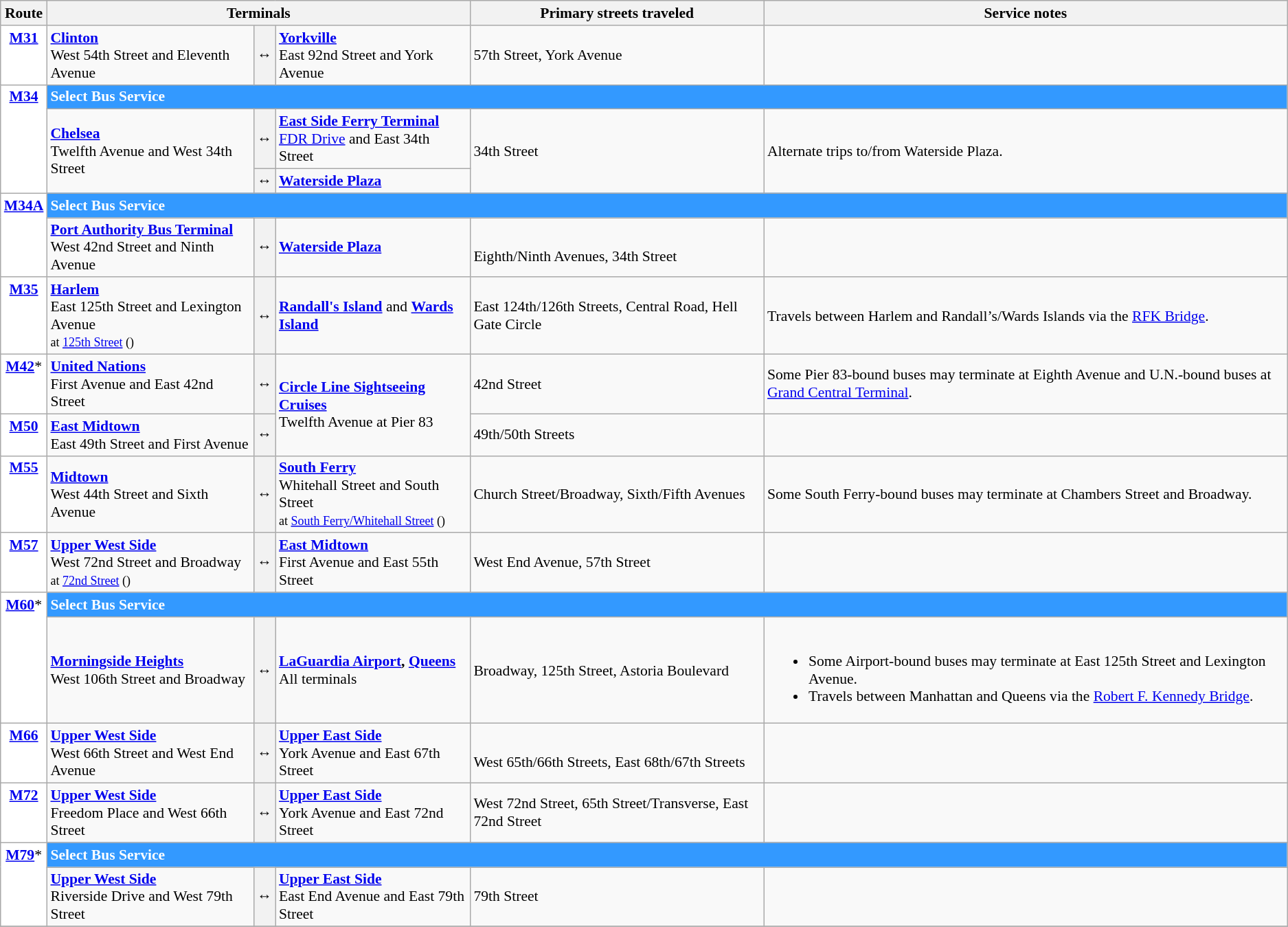<table class="wikitable" style="font-size: 90%;" |>
<tr>
<th>Route</th>
<th colspan=3>Terminals</th>
<th>Primary streets traveled</th>
<th>Service notes</th>
</tr>
<tr>
<td style="background:white; color:black" align="center" valign=top><div><strong><a href='#'>M31</a></strong></div></td>
<td><strong><a href='#'>Clinton</a></strong><br>West 54th Street and Eleventh Avenue</td>
<th><span>↔</span></th>
<td><strong><a href='#'>Yorkville</a></strong><br>East 92nd Street and York Avenue</td>
<td>57th Street, York Avenue</td>
<td></td>
</tr>
<tr>
<td rowspan="3" style="background:white; color:black" align="center" valign="top"><div><strong><a href='#'>M34</a></strong></div></td>
<td colspan=5 style="background:#3399FF; color:white" align="left"><strong>Select Bus Service</strong></td>
</tr>
<tr>
<td rowspan="2"><strong><a href='#'>Chelsea</a></strong><br>Twelfth Avenue and West 34th Street</td>
<th><span>↔</span></th>
<td><strong><a href='#'>East Side Ferry Terminal</a></strong><br><a href='#'>FDR Drive</a> and East 34th Street</td>
<td rowspan="2">34th Street</td>
<td rowspan="2">Alternate trips to/from Waterside Plaza.</td>
</tr>
<tr>
<th><span>↔</span></th>
<td><strong><a href='#'>Waterside Plaza</a></strong></td>
</tr>
<tr>
<td style="background:white; color:black" align="center" valign=top rowspan="2"><div><strong><a href='#'>M34A</a></strong><br></div></td>
<td colspan=5 style="background:#3399FF; color:white" align="left"><strong>Select Bus Service</strong></td>
</tr>
<tr>
<td><strong><a href='#'>Port Authority Bus Terminal</a></strong><br>West 42nd Street and Ninth Avenue</td>
<th><span>↔</span></th>
<td><strong><a href='#'>Waterside Plaza</a></strong></td>
<td><br>Eighth/Ninth Avenues, 34th Street</td>
<td></td>
</tr>
<tr>
<td style="background:white; color:black" align="center" valign=top><div><strong><a href='#'>M35</a></strong></div></td>
<td><strong><a href='#'>Harlem</a></strong><br>East 125th Street and Lexington Avenue<br><small>at <a href='#'>125th Street</a> ()</small></td>
<th><span>↔</span></th>
<td><strong><a href='#'>Randall's Island</a></strong> and <strong><a href='#'>Wards Island</a></strong></td>
<td>East 124th/126th Streets, Central Road, Hell Gate Circle</td>
<td>Travels between Harlem and Randall’s/Wards Islands via the <a href='#'>RFK Bridge</a>.</td>
</tr>
<tr>
<td style="background:white; color:black" align="center" valign=top><div><strong><a href='#'>M42</a></strong>*</div></td>
<td><strong><a href='#'>United Nations</a></strong><br>First Avenue and East 42nd Street</td>
<th><span>↔</span></th>
<td rowspan=2><strong><a href='#'>Circle Line Sightseeing Cruises</a></strong><br>Twelfth Avenue at Pier 83</td>
<td>42nd Street</td>
<td>Some Pier 83-bound buses may terminate at Eighth Avenue and U.N.-bound buses at <a href='#'>Grand Central Terminal</a>.</td>
</tr>
<tr>
<td style="background:white; color:black" align="center" valign=top><div><strong><a href='#'>M50</a></strong></div></td>
<td><strong><a href='#'>East Midtown</a></strong><br>East 49th Street and First Avenue</td>
<th><span>↔</span></th>
<td>49th/50th Streets</td>
<td></td>
</tr>
<tr>
<td style="background:white; color:black" align="center" valign="top"><div><strong><a href='#'>M55</a></strong></div></td>
<td><strong><a href='#'>Midtown</a></strong><br>West 44th Street and Sixth Avenue</td>
<th><span>↔</span></th>
<td><strong><a href='#'>South Ferry</a></strong><br>Whitehall Street and South Street<br><small>at <a href='#'>South Ferry/Whitehall Street</a> ()</small></td>
<td>Church Street/Broadway, Sixth/Fifth Avenues</td>
<td>Some South Ferry-bound buses may terminate at Chambers Street and Broadway.</td>
</tr>
<tr>
<td style="background:white; color:black" align="center" valign="top"><div><strong><a href='#'>M57</a></strong><br><br></div></td>
<td><strong><a href='#'>Upper West Side</a></strong><br>West 72nd Street and Broadway<br><small>at <a href='#'>72nd Street</a> ()</small></td>
<th><span>↔</span></th>
<td><strong><a href='#'>East Midtown</a></strong><br>First Avenue and East 55th Street</td>
<td>West End Avenue, 57th Street</td>
<td></td>
</tr>
<tr>
<td style="background:white; color:black" align="center" valign=top rowspan="2"><div><strong><a href='#'>M60</a></strong>*</div></td>
<td colspan=5 style="background:#3399FF; color:white" align="left"><strong>Select Bus Service</strong></td>
</tr>
<tr>
<td><strong><a href='#'>Morningside Heights</a></strong><br>West 106th Street and Broadway</td>
<th><span>↔</span></th>
<td><strong><a href='#'>LaGuardia Airport</a>, <a href='#'>Queens</a></strong><br>All terminals</td>
<td>Broadway, 125th Street, Astoria Boulevard</td>
<td><br><ul><li>Some Airport-bound buses may terminate at East 125th Street and Lexington Avenue.</li><li>Travels between Manhattan and Queens via the <a href='#'>Robert F. Kennedy Bridge</a>.</li></ul></td>
</tr>
<tr>
<td style="background:white; color:black" align="center" valign=top><div><strong><a href='#'>M66</a></strong></div></td>
<td><strong><a href='#'>Upper West Side</a></strong><br>West 66th Street and West End Avenue</td>
<th><span>↔</span></th>
<td><strong><a href='#'>Upper East Side</a></strong><br>York Avenue and East 67th Street</td>
<td><br>West 65th/66th Streets, East 68th/67th Streets</td>
<td></td>
</tr>
<tr>
<td style="background:white; color:black" align="center" valign=top><div><strong><a href='#'>M72</a></strong></div></td>
<td><strong><a href='#'>Upper West Side</a></strong><br>Freedom Place and West 66th Street</td>
<th><span>↔</span></th>
<td><strong><a href='#'>Upper East Side</a></strong><br>York Avenue and East 72nd Street</td>
<td>West 72nd Street, 65th Street/Transverse, East 72nd Street</td>
<td></td>
</tr>
<tr>
<td style="background:white; color:black" align="center" valign=top rowspan="2"><div> <strong><a href='#'>M79</a></strong>*</div></td>
<td colspan=5 style="background:#3399FF; color:white" align="left"><strong>Select Bus Service</strong></td>
</tr>
<tr>
<td><strong><a href='#'>Upper West Side</a></strong><br>Riverside Drive and West 79th Street</td>
<th><span>↔</span></th>
<td><strong><a href='#'>Upper East Side</a></strong><br>East End Avenue and East 79th Street</td>
<td>79th Street</td>
<td></td>
</tr>
<tr>
</tr>
</table>
